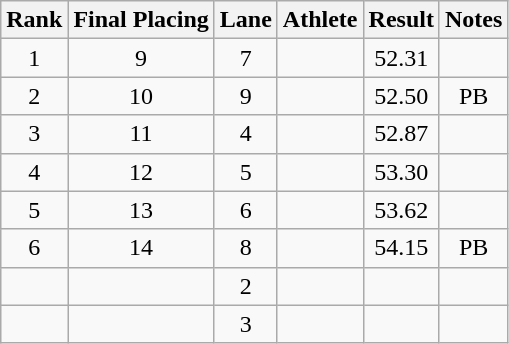<table class="wikitable sortable" style="text-align:center">
<tr>
<th>Rank</th>
<th>Final Placing</th>
<th>Lane</th>
<th>Athlete</th>
<th>Result</th>
<th>Notes</th>
</tr>
<tr>
<td>1</td>
<td>9</td>
<td>7</td>
<td align=left></td>
<td>52.31</td>
<td></td>
</tr>
<tr>
<td>2</td>
<td>10</td>
<td>9</td>
<td align=left></td>
<td>52.50</td>
<td>PB</td>
</tr>
<tr>
<td>3</td>
<td>11</td>
<td>4</td>
<td align=left></td>
<td>52.87</td>
<td></td>
</tr>
<tr>
<td>4</td>
<td>12</td>
<td>5</td>
<td align=left></td>
<td>53.30</td>
<td></td>
</tr>
<tr>
<td>5</td>
<td>13</td>
<td>6</td>
<td align=left></td>
<td>53.62</td>
<td></td>
</tr>
<tr>
<td>6</td>
<td>14</td>
<td>8</td>
<td align=left></td>
<td>54.15</td>
<td>PB</td>
</tr>
<tr>
<td></td>
<td></td>
<td>2</td>
<td align=left></td>
<td></td>
<td></td>
</tr>
<tr>
<td></td>
<td></td>
<td>3</td>
<td align=left></td>
<td></td>
<td></td>
</tr>
</table>
